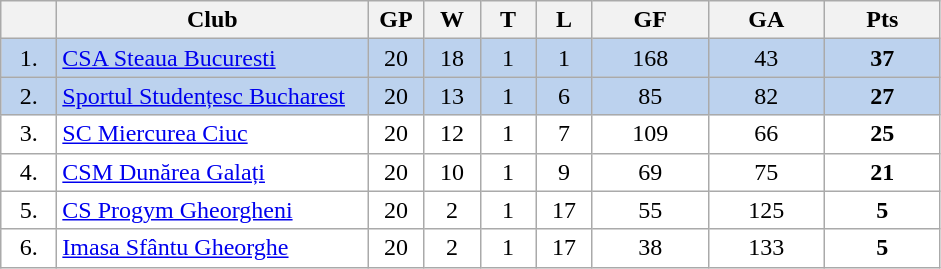<table class="wikitable">
<tr>
<th width="30"></th>
<th width="200">Club</th>
<th width="30">GP</th>
<th width="30">W</th>
<th width="30">T</th>
<th width="30">L</th>
<th width="70">GF</th>
<th width="70">GA</th>
<th width="70">Pts</th>
</tr>
<tr bgcolor="#BCD2EE" align="center">
<td>1.</td>
<td align="left"><a href='#'>CSA Steaua Bucuresti</a></td>
<td>20</td>
<td>18</td>
<td>1</td>
<td>1</td>
<td>168</td>
<td>43</td>
<td><strong>37</strong></td>
</tr>
<tr bgcolor="#BCD2EE" align="center">
<td>2.</td>
<td align="left"><a href='#'>Sportul Studențesc Bucharest</a></td>
<td>20</td>
<td>13</td>
<td>1</td>
<td>6</td>
<td>85</td>
<td>82</td>
<td><strong>27</strong></td>
</tr>
<tr bgcolor="#FFFFFF" align="center">
<td>3.</td>
<td align="left"><a href='#'>SC Miercurea Ciuc</a></td>
<td>20</td>
<td>12</td>
<td>1</td>
<td>7</td>
<td>109</td>
<td>66</td>
<td><strong>25</strong></td>
</tr>
<tr bgcolor="#FFFFFF" align="center">
<td>4.</td>
<td align="left"><a href='#'>CSM Dunărea Galați</a></td>
<td>20</td>
<td>10</td>
<td>1</td>
<td>9</td>
<td>69</td>
<td>75</td>
<td><strong>21</strong></td>
</tr>
<tr bgcolor="#FFFFFF" align="center">
<td>5.</td>
<td align="left"><a href='#'>CS Progym Gheorgheni</a></td>
<td>20</td>
<td>2</td>
<td>1</td>
<td>17</td>
<td>55</td>
<td>125</td>
<td><strong>5</strong></td>
</tr>
<tr bgcolor="#FFFFFF" align="center">
<td>6.</td>
<td align="left"><a href='#'>Imasa Sfântu Gheorghe</a></td>
<td>20</td>
<td>2</td>
<td>1</td>
<td>17</td>
<td>38</td>
<td>133</td>
<td><strong>5</strong></td>
</tr>
</table>
